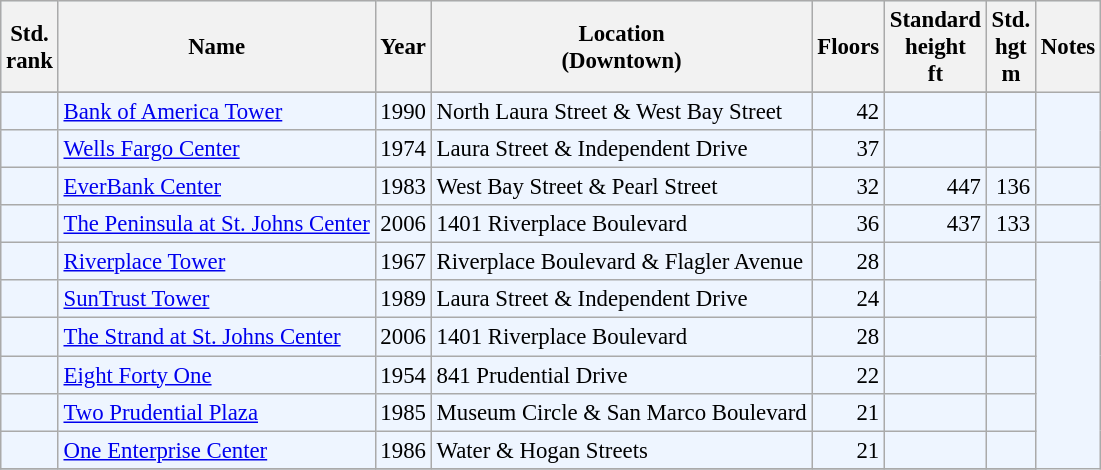<table class="wikitable sortable" style="font-size:95%; background:#eef5ff;">
<tr bgcolor="ddeeee">
<th bgcolor="ccdddd">Std.<br>rank<br></th>
<th>Name</th>
<th>Year<br></th>
<th>Location<br>(Downtown) <br></th>
<th>Floors<br></th>
<th>Standard<br>height<br>ft</th>
<th>Std.<br>hgt<br>m</th>
<th class="unsortable">Notes</th>
</tr>
<tr bgcolor=e9e9e9>
</tr>
<tr>
<td></td>
<td><a href='#'>Bank of America Tower</a></td>
<td>1990</td>
<td>North Laura Street & West Bay Street</td>
<td align="right">42</td>
<td></td>
<td></td>
</tr>
<tr>
<td></td>
<td><a href='#'>Wells Fargo Center</a></td>
<td>1974</td>
<td>Laura Street & Independent Drive</td>
<td align="right">37</td>
<td></td>
<td></td>
</tr>
<tr>
<td></td>
<td><a href='#'>EverBank Center</a></td>
<td>1983</td>
<td>West Bay Street & Pearl Street</td>
<td align="right">32</td>
<td align="right">447</td>
<td align="right">136</td>
<td></td>
</tr>
<tr>
<td></td>
<td><a href='#'>The Peninsula at St. Johns Center</a></td>
<td>2006</td>
<td>1401 Riverplace Boulevard</td>
<td align="right">36</td>
<td align="right">437</td>
<td align="right">133</td>
<td></td>
</tr>
<tr>
<td></td>
<td><a href='#'>Riverplace Tower</a></td>
<td>1967</td>
<td>Riverplace Boulevard & Flagler Avenue</td>
<td align="right">28</td>
<td></td>
<td></td>
</tr>
<tr>
<td></td>
<td><a href='#'>SunTrust Tower</a></td>
<td>1989</td>
<td>Laura Street & Independent Drive</td>
<td align="right">24</td>
<td></td>
<td></td>
</tr>
<tr>
<td></td>
<td><a href='#'>The Strand at St. Johns Center</a></td>
<td>2006</td>
<td>1401 Riverplace Boulevard</td>
<td align="right">28</td>
<td></td>
<td></td>
</tr>
<tr>
<td></td>
<td><a href='#'>Eight Forty One</a></td>
<td>1954</td>
<td>841 Prudential Drive</td>
<td align="right">22</td>
<td></td>
<td></td>
</tr>
<tr>
<td></td>
<td><a href='#'>Two Prudential Plaza</a></td>
<td>1985</td>
<td>Museum Circle & San Marco Boulevard</td>
<td align="right">21</td>
<td></td>
<td></td>
</tr>
<tr>
<td></td>
<td><a href='#'>One Enterprise Center</a></td>
<td>1986</td>
<td>Water & Hogan Streets</td>
<td align="right">21</td>
<td></td>
<td></td>
</tr>
<tr>
</tr>
</table>
